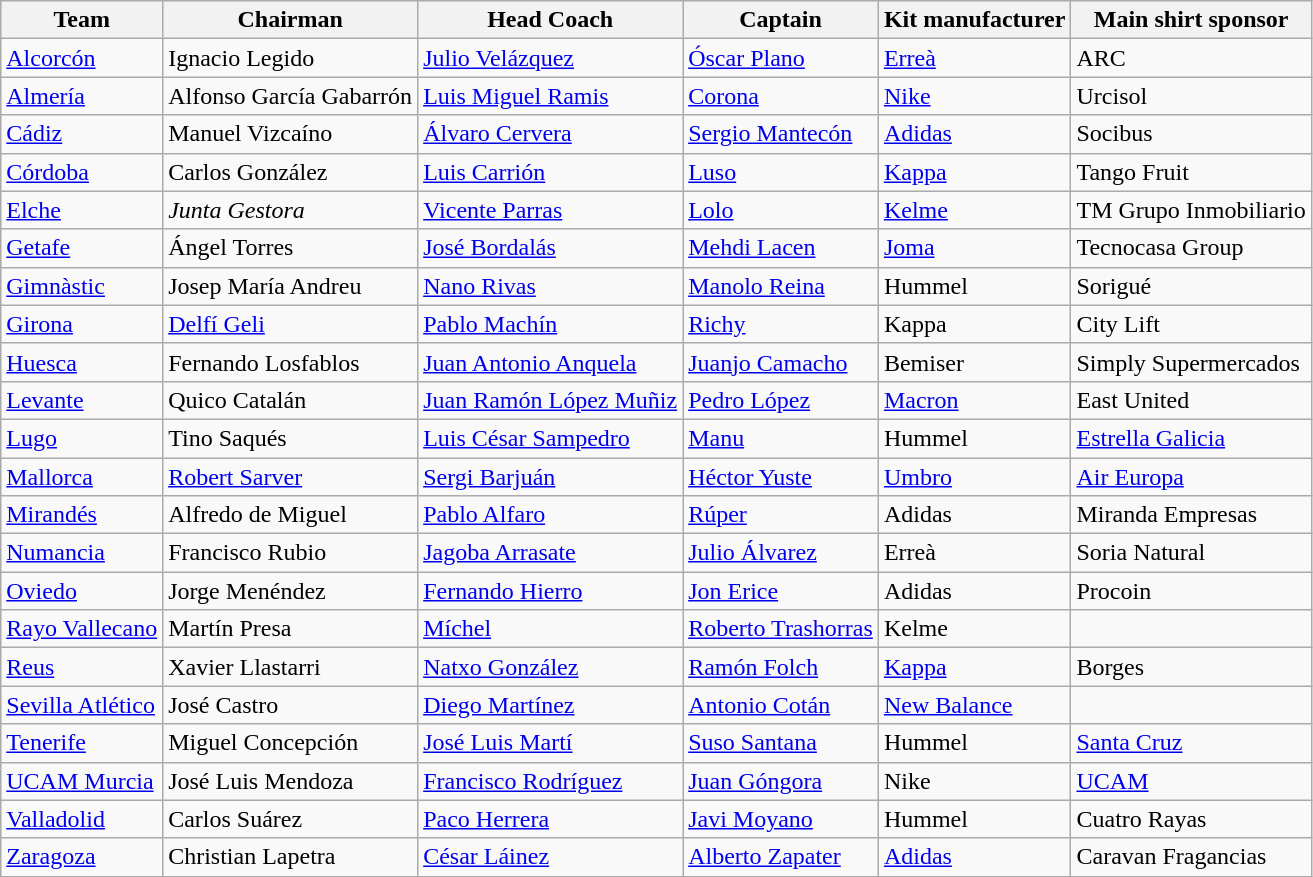<table class="wikitable sortable" style="text-align: left;">
<tr>
<th>Team</th>
<th>Chairman</th>
<th>Head Coach</th>
<th>Captain</th>
<th>Kit manufacturer</th>
<th>Main shirt sponsor</th>
</tr>
<tr>
<td><a href='#'>Alcorcón</a></td>
<td>Ignacio Legido </td>
<td> <a href='#'>Julio Velázquez</a></td>
<td> <a href='#'>Óscar Plano</a></td>
<td><a href='#'>Erreà</a></td>
<td>ARC</td>
</tr>
<tr>
<td><a href='#'>Almería</a></td>
<td>Alfonso García Gabarrón</td>
<td> <a href='#'>Luis Miguel Ramis</a></td>
<td> <a href='#'>Corona</a></td>
<td><a href='#'>Nike</a></td>
<td>Urcisol</td>
</tr>
<tr>
<td><a href='#'>Cádiz</a></td>
<td>Manuel Vizcaíno</td>
<td> <a href='#'>Álvaro Cervera</a></td>
<td> <a href='#'>Sergio Mantecón</a></td>
<td><a href='#'>Adidas</a></td>
<td>Socibus</td>
</tr>
<tr>
<td><a href='#'>Córdoba</a></td>
<td>Carlos González</td>
<td> <a href='#'>Luis Carrión</a></td>
<td> <a href='#'>Luso</a></td>
<td><a href='#'>Kappa</a></td>
<td>Tango Fruit</td>
</tr>
<tr>
<td><a href='#'>Elche</a></td>
<td><em>Junta Gestora</em></td>
<td> <a href='#'>Vicente Parras</a></td>
<td> <a href='#'>Lolo</a></td>
<td><a href='#'>Kelme</a></td>
<td>TM Grupo Inmobiliario</td>
</tr>
<tr>
<td><a href='#'>Getafe</a></td>
<td>Ángel Torres</td>
<td> <a href='#'>José Bordalás</a></td>
<td> <a href='#'>Mehdi Lacen</a></td>
<td><a href='#'>Joma</a></td>
<td>Tecnocasa Group</td>
</tr>
<tr>
<td><a href='#'>Gimnàstic</a></td>
<td>Josep María Andreu</td>
<td> <a href='#'>Nano Rivas</a></td>
<td> <a href='#'>Manolo Reina</a></td>
<td>Hummel</td>
<td>Sorigué</td>
</tr>
<tr>
<td><a href='#'>Girona</a></td>
<td><a href='#'>Delfí Geli</a></td>
<td> <a href='#'>Pablo Machín</a></td>
<td> <a href='#'>Richy</a></td>
<td>Kappa</td>
<td>City Lift</td>
</tr>
<tr>
<td><a href='#'>Huesca</a></td>
<td>Fernando Losfablos</td>
<td> <a href='#'>Juan Antonio Anquela</a></td>
<td> <a href='#'>Juanjo Camacho</a></td>
<td>Bemiser</td>
<td>Simply Supermercados</td>
</tr>
<tr>
<td><a href='#'>Levante</a></td>
<td>Quico Catalán</td>
<td> <a href='#'>Juan Ramón López Muñiz</a></td>
<td> <a href='#'>Pedro López</a></td>
<td><a href='#'>Macron</a></td>
<td>East United</td>
</tr>
<tr>
<td><a href='#'>Lugo</a></td>
<td>Tino Saqués</td>
<td> <a href='#'>Luis César Sampedro</a></td>
<td> <a href='#'>Manu</a></td>
<td>Hummel</td>
<td><a href='#'>Estrella Galicia</a></td>
</tr>
<tr>
<td><a href='#'>Mallorca</a></td>
<td><a href='#'>Robert Sarver</a></td>
<td> <a href='#'>Sergi Barjuán</a></td>
<td> <a href='#'>Héctor Yuste</a></td>
<td><a href='#'>Umbro</a></td>
<td><a href='#'>Air Europa</a></td>
</tr>
<tr>
<td><a href='#'>Mirandés</a></td>
<td>Alfredo de Miguel</td>
<td> <a href='#'>Pablo Alfaro</a></td>
<td> <a href='#'>Rúper</a></td>
<td>Adidas</td>
<td>Miranda Empresas</td>
</tr>
<tr>
<td><a href='#'>Numancia</a></td>
<td>Francisco Rubio</td>
<td> <a href='#'>Jagoba Arrasate</a></td>
<td> <a href='#'>Julio Álvarez</a></td>
<td>Erreà</td>
<td>Soria Natural</td>
</tr>
<tr>
<td><a href='#'>Oviedo</a></td>
<td>Jorge Menéndez</td>
<td> <a href='#'>Fernando Hierro</a></td>
<td> <a href='#'>Jon Erice</a></td>
<td>Adidas</td>
<td>Procoin</td>
</tr>
<tr>
<td><a href='#'>Rayo Vallecano</a></td>
<td>Martín Presa</td>
<td> <a href='#'>Míchel</a></td>
<td> <a href='#'>Roberto Trashorras</a></td>
<td>Kelme</td>
<td></td>
</tr>
<tr>
<td><a href='#'>Reus</a></td>
<td>Xavier Llastarri</td>
<td> <a href='#'>Natxo González</a></td>
<td> <a href='#'>Ramón Folch</a></td>
<td><a href='#'>Kappa</a></td>
<td>Borges</td>
</tr>
<tr>
<td><a href='#'>Sevilla Atlético</a></td>
<td>José Castro</td>
<td> <a href='#'>Diego Martínez</a></td>
<td> <a href='#'>Antonio Cotán</a></td>
<td><a href='#'>New Balance</a></td>
<td></td>
</tr>
<tr>
<td><a href='#'>Tenerife</a></td>
<td>Miguel Concepción</td>
<td> <a href='#'>José Luis Martí</a></td>
<td> <a href='#'>Suso Santana</a></td>
<td>Hummel</td>
<td><a href='#'>Santa Cruz</a></td>
</tr>
<tr>
<td><a href='#'>UCAM Murcia</a></td>
<td>José Luis Mendoza</td>
<td> <a href='#'>Francisco Rodríguez</a></td>
<td> <a href='#'>Juan Góngora</a></td>
<td>Nike</td>
<td><a href='#'>UCAM</a></td>
</tr>
<tr>
<td><a href='#'>Valladolid</a></td>
<td>Carlos Suárez</td>
<td> <a href='#'>Paco Herrera</a></td>
<td> <a href='#'>Javi Moyano</a></td>
<td>Hummel</td>
<td>Cuatro Rayas</td>
</tr>
<tr>
<td><a href='#'>Zaragoza</a></td>
<td>Christian Lapetra</td>
<td> <a href='#'>César Láinez</a></td>
<td> <a href='#'>Alberto Zapater</a></td>
<td><a href='#'>Adidas</a></td>
<td>Caravan Fragancias</td>
</tr>
</table>
